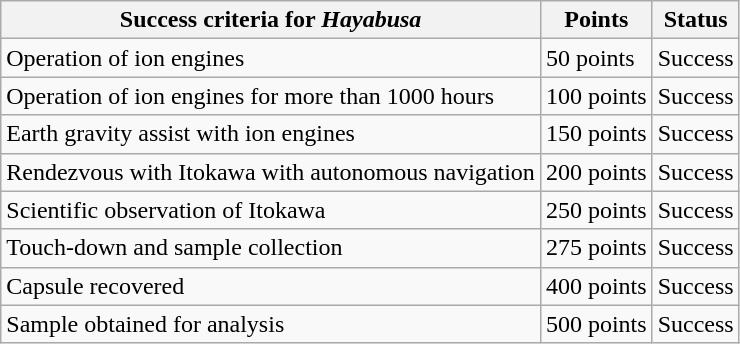<table class="wikitable">
<tr>
<th>Success criteria for <em>Hayabusa</em></th>
<th>Points</th>
<th>Status</th>
</tr>
<tr>
<td>Operation of ion engines</td>
<td>50 points</td>
<td>Success</td>
</tr>
<tr>
<td>Operation of ion engines for more than 1000 hours</td>
<td>100 points</td>
<td>Success</td>
</tr>
<tr>
<td>Earth gravity assist with ion engines</td>
<td>150 points</td>
<td>Success</td>
</tr>
<tr>
<td>Rendezvous with Itokawa with autonomous navigation</td>
<td>200 points</td>
<td>Success</td>
</tr>
<tr>
<td>Scientific observation of Itokawa</td>
<td>250 points</td>
<td>Success</td>
</tr>
<tr>
<td>Touch-down and sample collection</td>
<td>275 points</td>
<td>Success</td>
</tr>
<tr>
<td>Capsule recovered</td>
<td>400 points</td>
<td>Success</td>
</tr>
<tr>
<td>Sample obtained for analysis</td>
<td>500 points</td>
<td>Success</td>
</tr>
</table>
